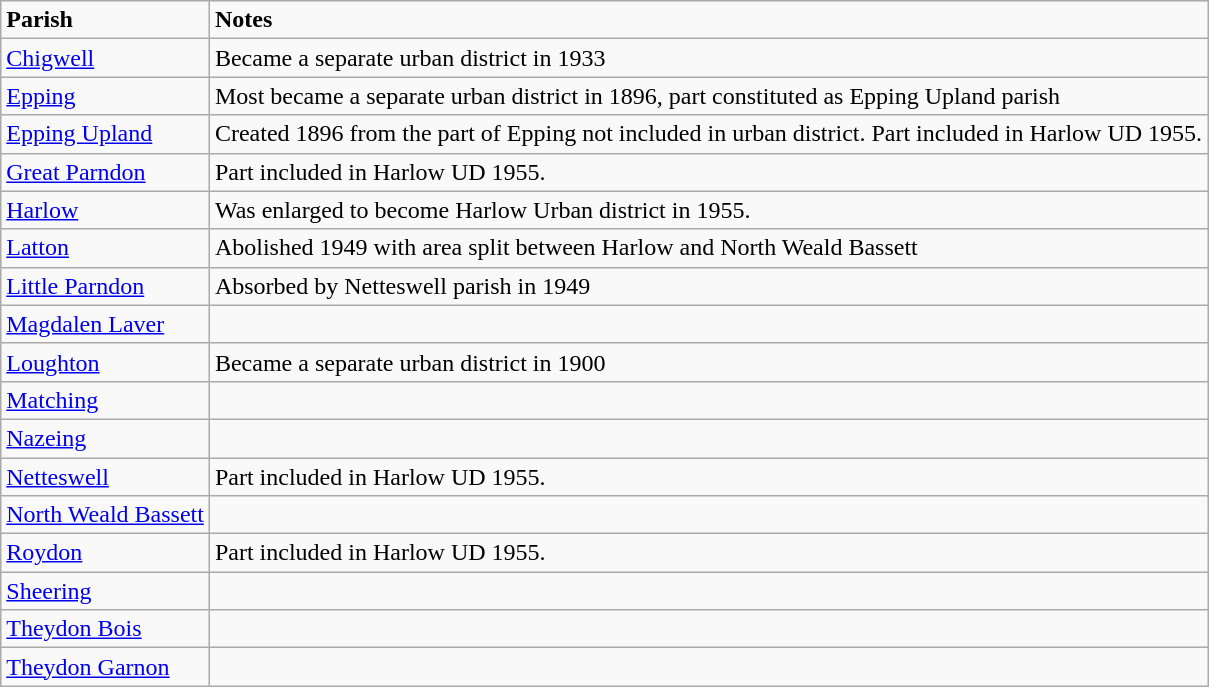<table class="wikitable">
<tr>
<td><strong>Parish</strong></td>
<td><strong>Notes</strong></td>
</tr>
<tr>
<td><a href='#'>Chigwell</a></td>
<td>Became a separate urban district in 1933</td>
</tr>
<tr>
<td><a href='#'>Epping</a></td>
<td>Most became a separate urban district in 1896, part constituted as Epping Upland parish</td>
</tr>
<tr>
<td><a href='#'>Epping Upland</a></td>
<td>Created 1896 from the part of Epping not included in urban district. Part included in Harlow UD 1955.</td>
</tr>
<tr>
<td><a href='#'>Great Parndon</a></td>
<td>Part included in Harlow UD 1955.</td>
</tr>
<tr>
<td><a href='#'>Harlow</a></td>
<td>Was enlarged to become Harlow Urban district in 1955.</td>
</tr>
<tr>
<td><a href='#'>Latton</a></td>
<td>Abolished 1949 with area split between Harlow and North Weald Bassett</td>
</tr>
<tr>
<td><a href='#'>Little Parndon</a></td>
<td>Absorbed by Netteswell parish in 1949</td>
</tr>
<tr>
<td><a href='#'>Magdalen Laver</a></td>
<td></td>
</tr>
<tr>
<td><a href='#'>Loughton</a></td>
<td>Became a separate urban district in 1900</td>
</tr>
<tr>
<td><a href='#'>Matching</a></td>
<td></td>
</tr>
<tr>
<td><a href='#'>Nazeing</a></td>
<td></td>
</tr>
<tr>
<td><a href='#'>Netteswell</a></td>
<td>Part included in Harlow UD 1955.</td>
</tr>
<tr>
<td><a href='#'>North Weald Bassett</a></td>
<td></td>
</tr>
<tr>
<td><a href='#'>Roydon</a></td>
<td>Part included in Harlow UD 1955.</td>
</tr>
<tr>
<td><a href='#'>Sheering</a></td>
<td></td>
</tr>
<tr>
<td><a href='#'>Theydon Bois</a></td>
<td></td>
</tr>
<tr>
<td><a href='#'>Theydon Garnon</a></td>
<td></td>
</tr>
</table>
